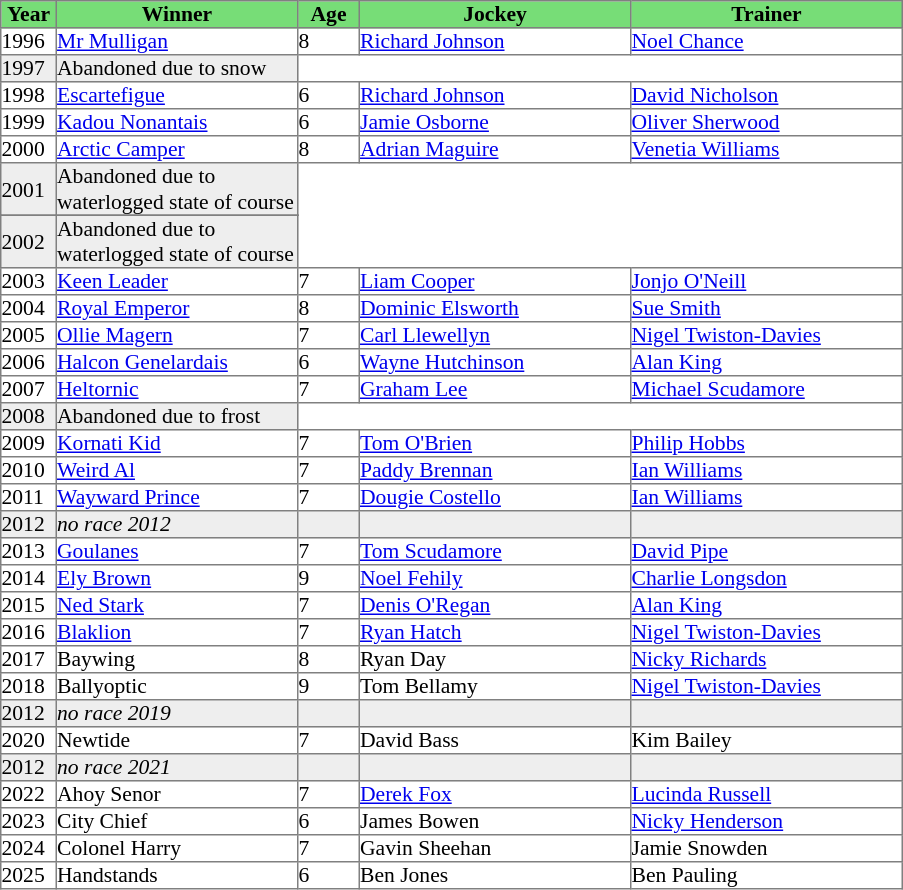<table class = "sortable" | border="1" cellpadding="0" style="border-collapse: collapse; font-size:90%">
<tr bgcolor="#77dd77" align="center">
<th width="36px"><strong>Year</strong><br></th>
<th width="160px"><strong>Winner</strong><br></th>
<th width="40px"><strong>Age</strong><br></th>
<th width="180px"><strong>Jockey</strong><br></th>
<th width="180px"><strong>Trainer</strong><br></th>
</tr>
<tr>
<td>1996</td>
<td><a href='#'>Mr Mulligan</a></td>
<td>8</td>
<td><a href='#'>Richard Johnson</a></td>
<td><a href='#'>Noel Chance</a></td>
</tr>
<tr bgcolor="#eeeeee">
<td>1997<td>Abandoned due to snow</td></td>
</tr>
<tr>
<td>1998</td>
<td><a href='#'>Escartefigue</a></td>
<td>6</td>
<td><a href='#'>Richard Johnson</a></td>
<td><a href='#'>David Nicholson</a></td>
</tr>
<tr>
<td>1999</td>
<td><a href='#'>Kadou Nonantais</a></td>
<td>6</td>
<td><a href='#'>Jamie Osborne</a></td>
<td><a href='#'>Oliver Sherwood</a></td>
</tr>
<tr>
<td>2000</td>
<td><a href='#'>Arctic Camper</a></td>
<td>8</td>
<td><a href='#'>Adrian Maguire</a></td>
<td><a href='#'>Venetia Williams</a></td>
</tr>
<tr bgcolor="#eeeeee">
<td>2001<td>Abandoned due to waterlogged state of course</td></td>
</tr>
<tr>
</tr>
<tr bgcolor="#eeeeee">
<td>2002<td>Abandoned due to waterlogged state of course</td></td>
</tr>
<tr>
<td>2003</td>
<td><a href='#'>Keen Leader</a></td>
<td>7</td>
<td><a href='#'>Liam Cooper</a></td>
<td><a href='#'>Jonjo O'Neill</a></td>
</tr>
<tr>
<td>2004</td>
<td><a href='#'>Royal Emperor</a></td>
<td>8</td>
<td><a href='#'>Dominic Elsworth</a></td>
<td><a href='#'>Sue Smith</a></td>
</tr>
<tr>
<td>2005</td>
<td><a href='#'>Ollie Magern</a></td>
<td>7</td>
<td><a href='#'>Carl Llewellyn</a></td>
<td><a href='#'>Nigel Twiston-Davies</a></td>
</tr>
<tr>
<td>2006</td>
<td><a href='#'>Halcon Genelardais</a></td>
<td>6</td>
<td><a href='#'>Wayne Hutchinson</a></td>
<td><a href='#'>Alan King</a></td>
</tr>
<tr>
<td>2007</td>
<td><a href='#'>Heltornic</a></td>
<td>7</td>
<td><a href='#'>Graham Lee</a></td>
<td><a href='#'>Michael Scudamore</a></td>
</tr>
<tr bgcolor="#eeeeee">
<td>2008<td>Abandoned due to frost</td></td>
</tr>
<tr>
<td>2009</td>
<td><a href='#'>Kornati Kid</a></td>
<td>7</td>
<td><a href='#'>Tom O'Brien</a></td>
<td><a href='#'>Philip Hobbs</a></td>
</tr>
<tr>
<td>2010</td>
<td><a href='#'>Weird Al</a></td>
<td>7</td>
<td><a href='#'>Paddy Brennan</a></td>
<td><a href='#'>Ian Williams</a></td>
</tr>
<tr>
<td>2011</td>
<td><a href='#'>Wayward Prince</a></td>
<td>7</td>
<td><a href='#'>Dougie Costello</a></td>
<td><a href='#'>Ian Williams</a></td>
</tr>
<tr bgcolor="#eeeeee">
<td><span>2012</span></td>
<td><em>no race 2012</em> </td>
<td></td>
<td></td>
<td></td>
</tr>
<tr>
<td>2013</td>
<td><a href='#'>Goulanes</a></td>
<td>7</td>
<td><a href='#'>Tom Scudamore</a></td>
<td><a href='#'>David Pipe</a></td>
</tr>
<tr>
<td>2014</td>
<td><a href='#'>Ely Brown</a></td>
<td>9</td>
<td><a href='#'>Noel Fehily</a></td>
<td><a href='#'>Charlie Longsdon</a></td>
</tr>
<tr>
<td>2015</td>
<td><a href='#'>Ned Stark</a></td>
<td>7</td>
<td><a href='#'>Denis O'Regan</a></td>
<td><a href='#'>Alan King</a></td>
</tr>
<tr>
<td>2016</td>
<td><a href='#'>Blaklion</a></td>
<td>7</td>
<td><a href='#'>Ryan Hatch</a></td>
<td><a href='#'>Nigel Twiston-Davies</a></td>
</tr>
<tr>
<td>2017</td>
<td>Baywing</td>
<td>8</td>
<td>Ryan Day</td>
<td><a href='#'>Nicky Richards</a></td>
</tr>
<tr>
<td>2018</td>
<td>Ballyoptic</td>
<td>9</td>
<td>Tom Bellamy</td>
<td><a href='#'>Nigel Twiston-Davies</a></td>
</tr>
<tr bgcolor="#eeeeee">
<td><span>2012</span></td>
<td><em>no race 2019</em> </td>
<td></td>
<td></td>
<td></td>
</tr>
<tr>
<td>2020</td>
<td>Newtide</td>
<td>7</td>
<td>David Bass</td>
<td>Kim Bailey</td>
</tr>
<tr bgcolor="#eeeeee">
<td><span>2012</span></td>
<td><em>no race 2021</em></td>
<td></td>
<td></td>
<td></td>
</tr>
<tr>
<td>2022</td>
<td>Ahoy Senor</td>
<td>7</td>
<td><a href='#'>Derek Fox</a></td>
<td><a href='#'>Lucinda Russell</a></td>
</tr>
<tr>
<td>2023</td>
<td>City Chief</td>
<td>6</td>
<td>James Bowen</td>
<td><a href='#'>Nicky Henderson</a></td>
</tr>
<tr>
<td>2024</td>
<td>Colonel Harry</td>
<td>7</td>
<td>Gavin Sheehan</td>
<td>Jamie Snowden</td>
</tr>
<tr>
<td>2025</td>
<td>Handstands</td>
<td>6</td>
<td>Ben Jones</td>
<td>Ben Pauling</td>
</tr>
</table>
